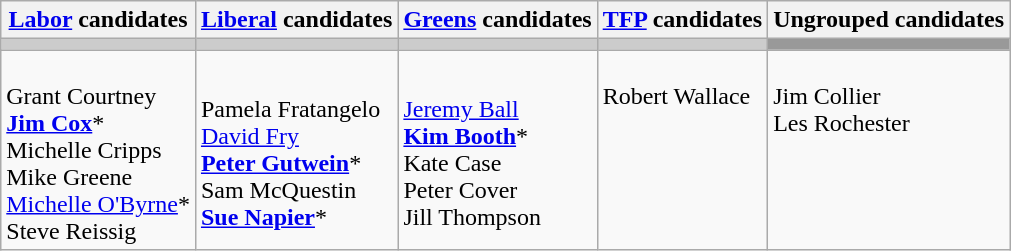<table class="wikitable">
<tr>
<th><a href='#'>Labor</a> candidates</th>
<th><a href='#'>Liberal</a> candidates</th>
<th><a href='#'>Greens</a> candidates</th>
<th><a href='#'>TFP</a> candidates</th>
<th>Ungrouped candidates</th>
</tr>
<tr bgcolor="#cccccc">
<td></td>
<td></td>
<td></td>
<td></td>
<td bgcolor="#999999"></td>
</tr>
<tr>
<td><br>Grant Courtney<br>
<strong><a href='#'>Jim Cox</a></strong>*<br>
Michelle Cripps<br>
Mike Greene<br>
<a href='#'>Michelle O'Byrne</a>*<br>
Steve Reissig</td>
<td><br>Pamela Fratangelo<br>
<a href='#'>David Fry</a><br>
<strong><a href='#'>Peter Gutwein</a></strong>*<br>
Sam McQuestin<br>
<strong><a href='#'>Sue Napier</a></strong>*<br></td>
<td><br><a href='#'>Jeremy Ball</a><br>
<strong><a href='#'>Kim Booth</a></strong>*<br>
Kate Case<br>
Peter Cover<br>
Jill Thompson</td>
<td valign=top><br>Robert Wallace</td>
<td valign=top><br>Jim Collier<br>
Les Rochester</td>
</tr>
</table>
